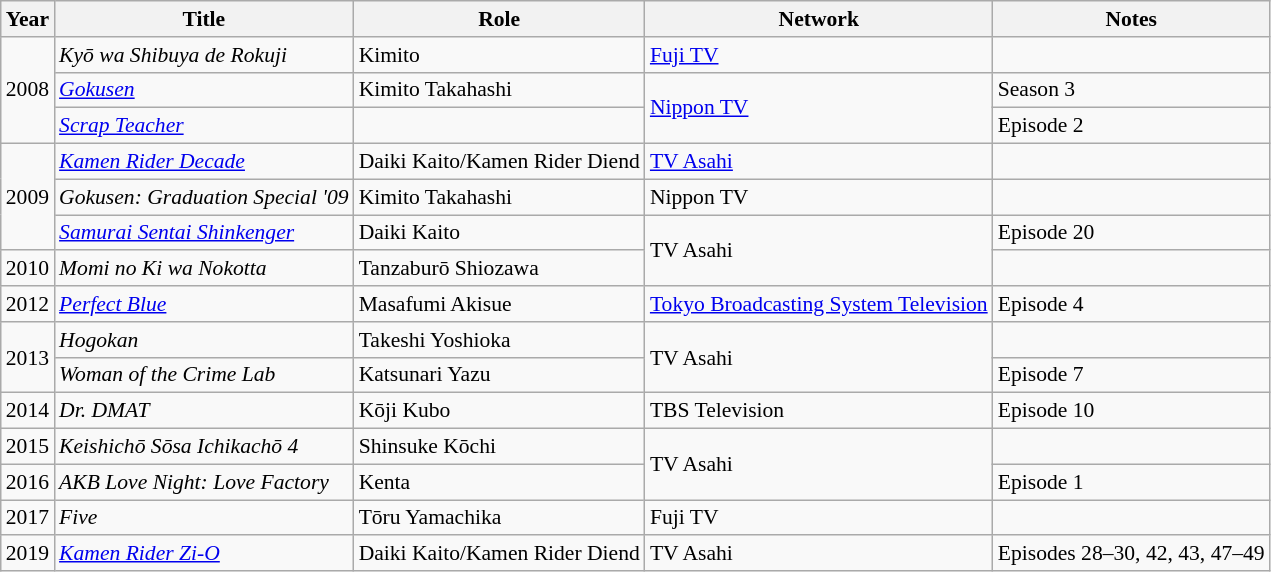<table class="wikitable" style="font-size: 90%;">
<tr>
<th>Year</th>
<th>Title</th>
<th>Role</th>
<th>Network</th>
<th>Notes</th>
</tr>
<tr>
<td rowspan="3">2008</td>
<td><em>Kyō wa Shibuya de Rokuji</em></td>
<td>Kimito</td>
<td><a href='#'>Fuji TV</a></td>
<td></td>
</tr>
<tr>
<td><em><a href='#'>Gokusen</a></em></td>
<td>Kimito Takahashi</td>
<td rowspan="2"><a href='#'>Nippon TV</a></td>
<td>Season 3</td>
</tr>
<tr>
<td><em><a href='#'>Scrap Teacher</a></em></td>
<td></td>
<td>Episode 2</td>
</tr>
<tr>
<td rowspan="3">2009</td>
<td><em><a href='#'>Kamen Rider Decade</a></em></td>
<td>Daiki Kaito/Kamen Rider Diend</td>
<td><a href='#'>TV Asahi</a></td>
<td></td>
</tr>
<tr>
<td><em>Gokusen: Graduation Special '09</em></td>
<td>Kimito Takahashi</td>
<td>Nippon TV</td>
<td></td>
</tr>
<tr>
<td><em><a href='#'>Samurai Sentai Shinkenger</a></em></td>
<td>Daiki Kaito</td>
<td rowspan="2">TV Asahi</td>
<td>Episode 20</td>
</tr>
<tr>
<td>2010</td>
<td><em>Momi no Ki wa Nokotta</em></td>
<td>Tanzaburō Shiozawa</td>
<td></td>
</tr>
<tr>
<td>2012</td>
<td><em><a href='#'>Perfect Blue</a></em></td>
<td>Masafumi Akisue</td>
<td><a href='#'>Tokyo Broadcasting System Television</a></td>
<td>Episode 4</td>
</tr>
<tr>
<td rowspan="2">2013</td>
<td><em>Hogokan</em></td>
<td>Takeshi Yoshioka</td>
<td rowspan="2">TV Asahi</td>
<td></td>
</tr>
<tr>
<td><em>Woman of the Crime Lab</em></td>
<td>Katsunari Yazu</td>
<td>Episode 7</td>
</tr>
<tr>
<td>2014</td>
<td><em>Dr. DMAT</em></td>
<td>Kōji Kubo</td>
<td>TBS Television</td>
<td>Episode 10</td>
</tr>
<tr>
<td>2015</td>
<td><em>Keishichō Sōsa Ichikachō 4</em></td>
<td>Shinsuke Kōchi</td>
<td rowspan="2">TV Asahi</td>
<td></td>
</tr>
<tr>
<td>2016</td>
<td><em>AKB Love Night: Love Factory</em></td>
<td>Kenta</td>
<td>Episode 1</td>
</tr>
<tr>
<td>2017</td>
<td><em>Five</em></td>
<td>Tōru Yamachika</td>
<td>Fuji TV</td>
<td></td>
</tr>
<tr>
<td>2019</td>
<td><em><a href='#'>Kamen Rider Zi-O</a></em></td>
<td>Daiki Kaito/Kamen Rider Diend</td>
<td>TV Asahi</td>
<td>Episodes 28–30, 42, 43, 47–49</td>
</tr>
</table>
